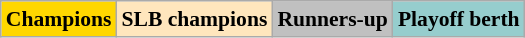<table class="wikitable" style="font-size:90%;text-align:center;">
<tr>
<td style="background-color:gold;"><strong>Champions</strong></td>
<td style="background-color:#FFE6BD;"><strong>SLB champions</strong></td>
<td style="background-color:silver;"><strong>Runners-up</strong></td>
<td style="background-color:#96CDCD;"><strong>Playoff berth</strong></td>
</tr>
</table>
